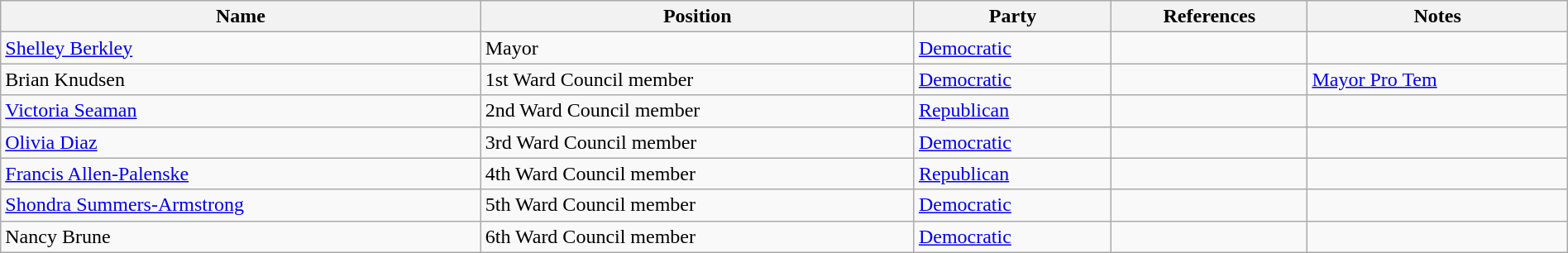<table class="wikitable sortable" style="width:100%">
<tr>
<th>Name</th>
<th>Position</th>
<th>Party</th>
<th>References</th>
<th>Notes</th>
</tr>
<tr>
<td><a href='#'>Shelley Berkley</a></td>
<td>Mayor</td>
<td><a href='#'>Democratic</a></td>
<td></td>
<td></td>
</tr>
<tr>
<td>Brian Knudsen</td>
<td>1st Ward Council member</td>
<td><a href='#'>Democratic</a></td>
<td></td>
<td><a href='#'>Mayor Pro Tem</a></td>
</tr>
<tr>
<td><a href='#'>Victoria Seaman</a></td>
<td>2nd Ward Council member</td>
<td><a href='#'>Republican</a></td>
<td></td>
<td></td>
</tr>
<tr>
<td><a href='#'>Olivia Diaz</a></td>
<td>3rd Ward Council member</td>
<td><a href='#'>Democratic</a></td>
<td></td>
<td></td>
</tr>
<tr>
<td><a href='#'>Francis Allen-Palenske</a></td>
<td>4th Ward Council member</td>
<td><a href='#'>Republican</a></td>
<td></td>
<td></td>
</tr>
<tr>
<td><a href='#'>Shondra Summers-Armstrong</a></td>
<td>5th Ward Council member</td>
<td><a href='#'>Democratic</a></td>
<td></td>
<td></td>
</tr>
<tr>
<td>Nancy Brune</td>
<td>6th Ward Council member</td>
<td><a href='#'>Democratic</a></td>
<td></td>
<td></td>
</tr>
</table>
